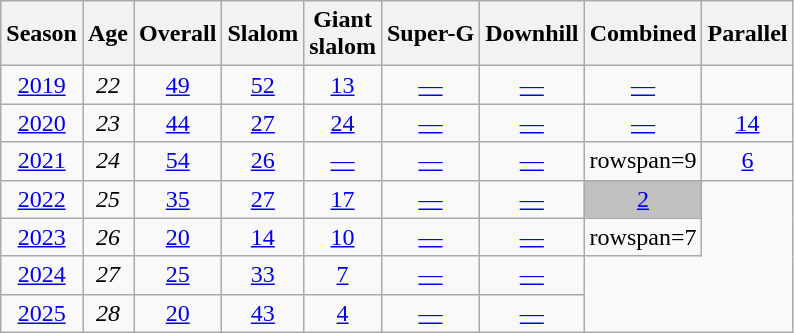<table class=wikitable style="text-align:center">
<tr>
<th>Season</th>
<th>Age</th>
<th>Overall</th>
<th>Slalom</th>
<th>Giant<br>slalom</th>
<th>Super-G</th>
<th>Downhill</th>
<th>Combined</th>
<th>Parallel</th>
</tr>
<tr>
<td><a href='#'>2019</a></td>
<td><em>22</em></td>
<td><a href='#'>49</a></td>
<td><a href='#'>52</a></td>
<td><a href='#'>13</a></td>
<td><a href='#'>—</a></td>
<td><a href='#'>—</a></td>
<td><a href='#'>—</a></td>
<td></td>
</tr>
<tr>
<td><a href='#'>2020</a></td>
<td><em>23</em></td>
<td><a href='#'>44</a></td>
<td><a href='#'>27</a></td>
<td><a href='#'>24</a></td>
<td><a href='#'>—</a></td>
<td><a href='#'>—</a></td>
<td><a href='#'>—</a></td>
<td><a href='#'>14</a></td>
</tr>
<tr>
<td><a href='#'>2021</a></td>
<td><em>24</em></td>
<td><a href='#'>54</a></td>
<td><a href='#'>26</a></td>
<td><a href='#'>—</a></td>
<td><a href='#'>—</a></td>
<td><a href='#'>—</a></td>
<td>rowspan=9 </td>
<td><a href='#'>6</a></td>
</tr>
<tr>
<td><a href='#'>2022</a></td>
<td><em>25</em></td>
<td><a href='#'>35</a></td>
<td><a href='#'>27</a></td>
<td><a href='#'>17</a></td>
<td><a href='#'>—</a></td>
<td><a href='#'>—</a></td>
<td bgcolor=silver><a href='#'>2</a></td>
</tr>
<tr>
<td><a href='#'>2023</a></td>
<td><em>26</em></td>
<td><a href='#'>20</a></td>
<td><a href='#'>14</a></td>
<td><a href='#'>10</a></td>
<td><a href='#'>—</a></td>
<td><a href='#'>—</a></td>
<td>rowspan=7 </td>
</tr>
<tr>
<td><a href='#'>2024</a></td>
<td><em>27</em></td>
<td><a href='#'>25</a></td>
<td><a href='#'>33</a></td>
<td><a href='#'>7</a></td>
<td><a href='#'>—</a></td>
<td><a href='#'>—</a></td>
</tr>
<tr>
<td><a href='#'>2025</a></td>
<td><em>28</em></td>
<td><a href='#'>20</a></td>
<td><a href='#'>43</a></td>
<td><a href='#'>4</a></td>
<td><a href='#'>—</a></td>
<td><a href='#'>—</a></td>
</tr>
</table>
